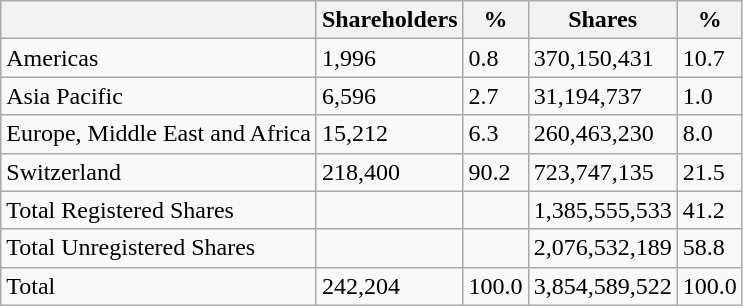<table class="wikitable">
<tr>
<th></th>
<th>Shareholders</th>
<th>%</th>
<th>Shares</th>
<th>%</th>
</tr>
<tr>
<td>Americas</td>
<td>1,996</td>
<td>0.8</td>
<td>370,150,431</td>
<td>10.7</td>
</tr>
<tr>
<td>Asia Pacific</td>
<td>6,596</td>
<td>2.7</td>
<td>31,194,737</td>
<td>1.0</td>
</tr>
<tr>
<td>Europe, Middle East and Africa</td>
<td>15,212</td>
<td>6.3</td>
<td>260,463,230</td>
<td>8.0</td>
</tr>
<tr>
<td>Switzerland</td>
<td>218,400</td>
<td>90.2</td>
<td>723,747,135</td>
<td>21.5</td>
</tr>
<tr>
<td>Total Registered Shares</td>
<td></td>
<td></td>
<td>1,385,555,533</td>
<td>41.2</td>
</tr>
<tr>
<td>Total Unregistered Shares</td>
<td></td>
<td></td>
<td>2,076,532,189</td>
<td>58.8</td>
</tr>
<tr>
<td>Total</td>
<td>242,204</td>
<td>100.0</td>
<td>3,854,589,522</td>
<td>100.0</td>
</tr>
</table>
